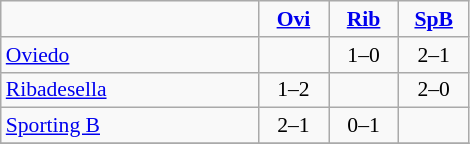<table style="font-size: 90%; text-align: center" class="wikitable">
<tr>
<td width=165></td>
<td align="center" width=40><strong><a href='#'>Ovi</a></strong></td>
<td width=40><strong><a href='#'>Rib</a></strong></td>
<td width=40><strong><a href='#'>SpB</a></strong></td>
</tr>
<tr>
<td align=left><a href='#'>Oviedo</a></td>
<td></td>
<td> 1–0</td>
<td> 2–1</td>
</tr>
<tr>
<td align=left><a href='#'>Ribadesella</a></td>
<td> 1–2</td>
<td></td>
<td> 2–0</td>
</tr>
<tr>
<td align=left><a href='#'>Sporting B</a></td>
<td> 2–1</td>
<td> 0–1</td>
<td></td>
</tr>
<tr>
</tr>
</table>
